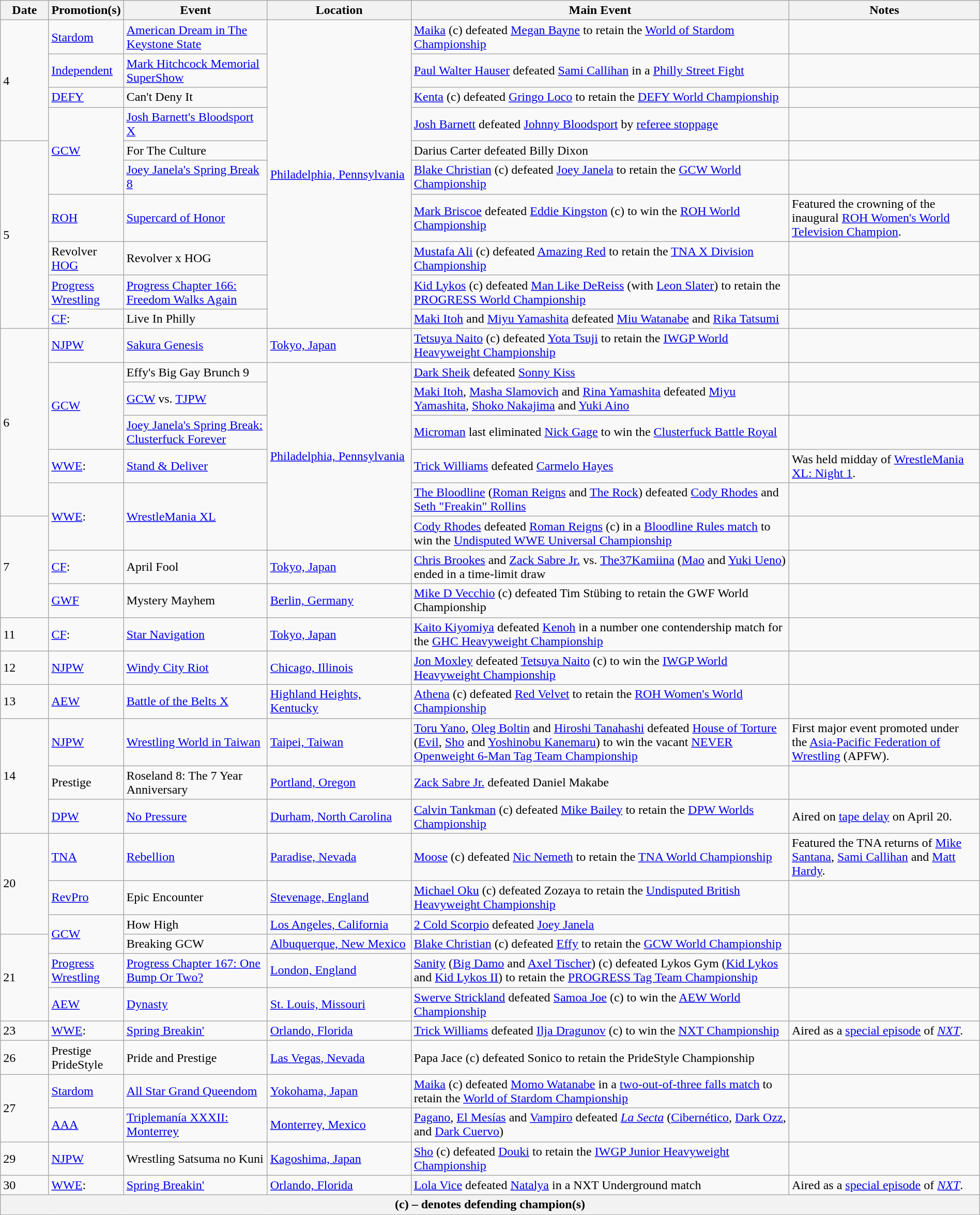<table class="wikitable" style="width:100%;">
<tr>
<th width="5%">Date</th>
<th width="5%">Promotion(s)</th>
<th style="width:15%;">Event</th>
<th style="width:15%;">Location</th>
<th style="width:40%;">Main Event</th>
<th style="width:20%;">Notes</th>
</tr>
<tr>
<td rowspan=4>4</td>
<td><a href='#'>Stardom</a></td>
<td><a href='#'>American Dream in The Keystone State</a></td>
<td rowspan=10><a href='#'>Philadelphia, Pennsylvania</a></td>
<td><a href='#'>Maika</a> (c) defeated <a href='#'>Megan Bayne</a> to retain the <a href='#'>World of Stardom Championship</a></td>
<td></td>
</tr>
<tr>
<td><a href='#'>Independent</a></td>
<td><a href='#'>Mark Hitchcock Memorial SuperShow</a></td>
<td><a href='#'>Paul Walter Hauser</a> defeated <a href='#'>Sami Callihan</a> in a <a href='#'>Philly Street Fight</a></td>
<td></td>
</tr>
<tr>
<td><a href='#'>DEFY</a></td>
<td>Can't Deny It</td>
<td><a href='#'>Kenta</a> (c) defeated <a href='#'>Gringo Loco</a> to retain the <a href='#'>DEFY World Championship</a></td>
<td></td>
</tr>
<tr>
<td rowspan=3><a href='#'>GCW</a></td>
<td><a href='#'>Josh Barnett's Bloodsport X</a></td>
<td><a href='#'>Josh Barnett</a> defeated <a href='#'>Johnny Bloodsport</a> by <a href='#'>referee stoppage</a></td>
<td></td>
</tr>
<tr>
<td rowspan=6>5</td>
<td>For The Culture</td>
<td>Darius Carter defeated Billy Dixon</td>
<td></td>
</tr>
<tr>
<td><a href='#'>Joey Janela's Spring Break 8</a></td>
<td><a href='#'>Blake Christian</a> (c) defeated <a href='#'>Joey Janela</a> to retain the <a href='#'>GCW World Championship</a></td>
<td></td>
</tr>
<tr>
<td><a href='#'>ROH</a></td>
<td><a href='#'>Supercard of Honor</a></td>
<td><a href='#'>Mark Briscoe</a> defeated <a href='#'>Eddie Kingston</a> (c) to win the <a href='#'>ROH World Championship</a></td>
<td>Featured the crowning of the inaugural <a href='#'>ROH Women's World Television Champion</a>.</td>
</tr>
<tr>
<td>Revolver<br><a href='#'>HOG</a></td>
<td>Revolver x HOG</td>
<td><a href='#'>Mustafa Ali</a> (c) defeated <a href='#'>Amazing Red</a> to retain the <a href='#'>TNA X Division Championship</a></td>
<td></td>
</tr>
<tr>
<td><a href='#'>Progress Wrestling</a></td>
<td><a href='#'>Progress Chapter 166: Freedom Walks Again</a></td>
<td><a href='#'>Kid Lykos</a> (c) defeated <a href='#'>Man Like DeReiss</a> (with <a href='#'>Leon Slater</a>) to retain the <a href='#'>PROGRESS World Championship</a></td>
<td></td>
</tr>
<tr>
<td><a href='#'>CF</a>:</td>
<td>Live In Philly</td>
<td><a href='#'>Maki Itoh</a> and <a href='#'>Miyu Yamashita</a> defeated <a href='#'>Miu Watanabe</a> and <a href='#'>Rika Tatsumi</a></td>
<td></td>
</tr>
<tr>
<td rowspan=6>6</td>
<td><a href='#'>NJPW</a></td>
<td><a href='#'>Sakura Genesis</a></td>
<td><a href='#'>Tokyo, Japan</a></td>
<td><a href='#'>Tetsuya Naito</a> (c) defeated <a href='#'>Yota Tsuji</a> to retain the <a href='#'>IWGP World Heavyweight Championship</a></td>
<td></td>
</tr>
<tr>
<td rowspan=3><a href='#'>GCW</a></td>
<td>Effy's Big Gay Brunch 9</td>
<td rowspan=6><a href='#'>Philadelphia, Pennsylvania</a></td>
<td><a href='#'>Dark Sheik</a> defeated <a href='#'>Sonny Kiss</a></td>
<td></td>
</tr>
<tr>
<td><a href='#'>GCW</a> vs. <a href='#'>TJPW</a></td>
<td><a href='#'>Maki Itoh</a>, <a href='#'>Masha Slamovich</a> and <a href='#'>Rina Yamashita</a> defeated <a href='#'>Miyu Yamashita</a>, <a href='#'>Shoko Nakajima</a> and <a href='#'>Yuki Aino</a></td>
<td></td>
</tr>
<tr>
<td><a href='#'>Joey Janela's Spring Break: Clusterfuck Forever</a></td>
<td><a href='#'>Microman</a> last eliminated <a href='#'>Nick Gage</a> to win the <a href='#'>Clusterfuck Battle Royal</a></td>
<td></td>
</tr>
<tr>
<td><a href='#'>WWE</a>:</td>
<td><a href='#'>Stand & Deliver</a></td>
<td><a href='#'>Trick Williams</a> defeated <a href='#'>Carmelo Hayes</a></td>
<td>Was held midday of <a href='#'>WrestleMania XL: Night 1</a>.</td>
</tr>
<tr>
<td rowspan=2><a href='#'>WWE</a>:</td>
<td rowspan=2><a href='#'>WrestleMania XL</a></td>
<td><a href='#'>The Bloodline</a> (<a href='#'>Roman Reigns</a> and <a href='#'>The Rock</a>) defeated <a href='#'>Cody Rhodes</a> and <a href='#'>Seth "Freakin" Rollins</a></td>
<td></td>
</tr>
<tr>
<td rowspan=3>7</td>
<td><a href='#'>Cody Rhodes</a> defeated <a href='#'>Roman Reigns</a> (c) in a <a href='#'>Bloodline Rules match</a> to win the <a href='#'>Undisputed WWE Universal Championship</a></td>
<td></td>
</tr>
<tr>
<td><a href='#'>CF</a>:</td>
<td>April Fool</td>
<td><a href='#'>Tokyo, Japan</a></td>
<td><a href='#'>Chris Brookes</a> and <a href='#'>Zack Sabre Jr.</a> vs. <a href='#'>The37Kamiina</a> (<a href='#'>Mao</a> and <a href='#'>Yuki Ueno</a>) ended in a time-limit draw</td>
<td></td>
</tr>
<tr>
<td><a href='#'>GWF</a></td>
<td>Mystery Mayhem</td>
<td><a href='#'>Berlin, Germany</a></td>
<td><a href='#'>Mike D Vecchio</a> (c) defeated Tim Stübing to retain the GWF World Championship</td>
<td></td>
</tr>
<tr>
<td>11</td>
<td><a href='#'>CF</a>:</td>
<td><a href='#'>Star Navigation</a><br></td>
<td><a href='#'>Tokyo, Japan</a></td>
<td><a href='#'>Kaito Kiyomiya</a> defeated <a href='#'>Kenoh</a> in a number one contendership match for the <a href='#'>GHC Heavyweight Championship</a></td>
<td></td>
</tr>
<tr>
<td>12</td>
<td><a href='#'>NJPW</a></td>
<td><a href='#'>Windy City Riot</a></td>
<td><a href='#'>Chicago, Illinois</a></td>
<td><a href='#'>Jon Moxley</a> defeated <a href='#'>Tetsuya Naito</a> (c) to win the <a href='#'>IWGP World Heavyweight Championship</a></td>
<td></td>
</tr>
<tr>
<td>13</td>
<td><a href='#'>AEW</a></td>
<td><a href='#'>Battle of the Belts X</a></td>
<td><a href='#'>Highland Heights, Kentucky</a></td>
<td><a href='#'>Athena</a> (c) defeated <a href='#'>Red Velvet</a> to retain the <a href='#'>ROH Women's World Championship</a></td>
<td></td>
</tr>
<tr>
<td rowspan=3>14</td>
<td><a href='#'>NJPW</a></td>
<td><a href='#'>Wrestling World in Taiwan</a></td>
<td><a href='#'>Taipei, Taiwan</a></td>
<td><a href='#'>Toru Yano</a>, <a href='#'>Oleg Boltin</a> and <a href='#'>Hiroshi Tanahashi</a> defeated <a href='#'>House of Torture</a> (<a href='#'>Evil</a>, <a href='#'>Sho</a> and <a href='#'>Yoshinobu Kanemaru</a>) to win the vacant <a href='#'>NEVER Openweight 6-Man Tag Team Championship</a></td>
<td>First major event promoted under the <a href='#'>Asia-Pacific Federation of Wrestling</a> (APFW).</td>
</tr>
<tr>
<td>Prestige</td>
<td>Roseland 8: The 7 Year Anniversary</td>
<td><a href='#'>Portland, Oregon</a></td>
<td><a href='#'>Zack Sabre Jr.</a> defeated Daniel Makabe</td>
<td></td>
</tr>
<tr>
<td><a href='#'>DPW</a></td>
<td><a href='#'>No Pressure</a></td>
<td><a href='#'>Durham, North Carolina</a></td>
<td><a href='#'>Calvin Tankman</a> (c) defeated <a href='#'>Mike Bailey</a> to retain the <a href='#'>DPW Worlds Championship</a></td>
<td>Aired on <a href='#'>tape delay</a> on April 20.</td>
</tr>
<tr>
<td rowspan=3>20</td>
<td><a href='#'>TNA</a></td>
<td><a href='#'>Rebellion</a></td>
<td><a href='#'>Paradise, Nevada</a></td>
<td><a href='#'>Moose</a> (c) defeated <a href='#'>Nic Nemeth</a> to retain the <a href='#'>TNA World Championship</a></td>
<td>Featured the TNA returns of <a href='#'>Mike Santana</a>, <a href='#'>Sami Callihan</a> and <a href='#'>Matt Hardy</a>.</td>
</tr>
<tr>
<td><a href='#'>RevPro</a></td>
<td>Epic Encounter</td>
<td><a href='#'>Stevenage, England</a></td>
<td><a href='#'>Michael Oku</a> (c) defeated Zozaya to retain the <a href='#'>Undisputed British Heavyweight Championship</a></td>
<td></td>
</tr>
<tr>
<td rowspan=2><a href='#'>GCW</a></td>
<td>How High</td>
<td><a href='#'>Los Angeles, California</a></td>
<td><a href='#'>2 Cold Scorpio</a> defeated <a href='#'>Joey Janela</a></td>
<td></td>
</tr>
<tr>
<td rowspan=3>21</td>
<td>Breaking GCW</td>
<td><a href='#'>Albuquerque, New Mexico</a></td>
<td><a href='#'>Blake Christian</a> (c) defeated <a href='#'>Effy</a> to retain the <a href='#'>GCW World Championship</a></td>
<td></td>
</tr>
<tr>
<td><a href='#'>Progress Wrestling</a></td>
<td><a href='#'>Progress Chapter 167: One Bump Or Two?</a></td>
<td><a href='#'>London, England</a></td>
<td><a href='#'>Sanity</a> (<a href='#'>Big Damo</a> and <a href='#'>Axel Tischer</a>) (c) defeated Lykos Gym (<a href='#'>Kid Lykos</a> and <a href='#'>Kid Lykos II</a>) to retain the <a href='#'>PROGRESS Tag Team Championship</a></td>
<td></td>
</tr>
<tr>
<td><a href='#'>AEW</a></td>
<td><a href='#'>Dynasty</a></td>
<td><a href='#'>St. Louis, Missouri</a></td>
<td><a href='#'>Swerve Strickland</a> defeated <a href='#'>Samoa Joe</a> (c) to win the <a href='#'>AEW World Championship</a></td>
<td></td>
</tr>
<tr>
<td>23</td>
<td><a href='#'>WWE</a>:</td>
<td><a href='#'>Spring Breakin'</a><br></td>
<td><a href='#'>Orlando, Florida</a></td>
<td><a href='#'>Trick Williams</a> defeated <a href='#'>Ilja Dragunov</a> (c) to win the <a href='#'>NXT Championship</a></td>
<td>Aired as a <a href='#'>special episode</a> of <em><a href='#'>NXT</a></em>.</td>
</tr>
<tr>
<td>26</td>
<td>Prestige<br>PrideStyle</td>
<td>Pride and Prestige</td>
<td><a href='#'>Las Vegas, Nevada</a></td>
<td>Papa Jace (c) defeated Sonico to retain the PrideStyle Championship</td>
<td></td>
</tr>
<tr>
<td rowspan=2>27</td>
<td><a href='#'>Stardom</a></td>
<td><a href='#'>All Star Grand Queendom</a></td>
<td><a href='#'>Yokohama, Japan</a></td>
<td><a href='#'>Maika</a> (c) defeated <a href='#'>Momo Watanabe</a> in a <a href='#'>two-out-of-three falls match</a> to retain the <a href='#'>World of Stardom Championship</a></td>
<td></td>
</tr>
<tr>
<td><a href='#'>AAA</a></td>
<td><a href='#'>Triplemanía XXXII: Monterrey</a></td>
<td><a href='#'>Monterrey, Mexico</a></td>
<td><a href='#'>Pagano</a>, <a href='#'>El Mesías</a> and <a href='#'>Vampiro</a> defeated <em><a href='#'>La Secta</a></em> (<a href='#'>Cibernético</a>, <a href='#'>Dark Ozz</a>, and <a href='#'>Dark Cuervo</a>)</td>
<td></td>
</tr>
<tr>
<td>29</td>
<td><a href='#'>NJPW</a></td>
<td>Wrestling Satsuma no Kuni</td>
<td><a href='#'>Kagoshima, Japan</a></td>
<td><a href='#'>Sho</a> (c) defeated <a href='#'>Douki</a> to retain the <a href='#'>IWGP Junior Heavyweight Championship</a></td>
<td></td>
</tr>
<tr>
<td>30</td>
<td><a href='#'>WWE</a>:</td>
<td><a href='#'>Spring Breakin'</a><br></td>
<td><a href='#'>Orlando, Florida</a></td>
<td><a href='#'>Lola Vice</a> defeated <a href='#'>Natalya</a> in a NXT Underground match</td>
<td>Aired as a <a href='#'>special episode</a> of <em><a href='#'>NXT</a></em>.</td>
</tr>
<tr>
<th colspan="6">(c) – denotes defending champion(s)</th>
</tr>
</table>
